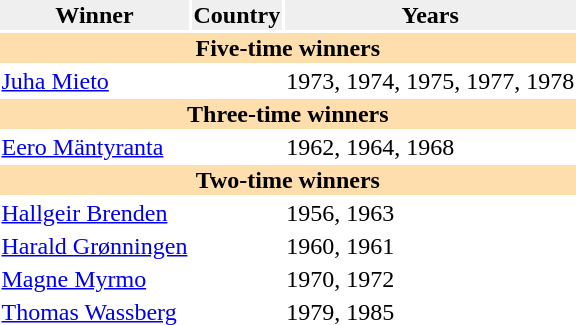<table>
<tr>
<th style="background:#efefef;">Winner</th>
<th style="background:#efefef;">Country</th>
<th style="background:#efefef;">Years</th>
</tr>
<tr>
<th colspan="3" style="background:#ffdead;">Five-time winners</th>
</tr>
<tr>
<td><a href='#'>Juha Mieto</a></td>
<td></td>
<td>1973, 1974, 1975, 1977, 1978</td>
</tr>
<tr>
<th colspan="3" style="background:#ffdead;">Three-time winners</th>
</tr>
<tr>
<td><a href='#'>Eero Mäntyranta</a></td>
<td></td>
<td>1962, 1964, 1968</td>
</tr>
<tr>
<th colspan="3" style="background:#ffdead;">Two-time winners</th>
</tr>
<tr>
<td><a href='#'>Hallgeir Brenden</a></td>
<td></td>
<td>1956, 1963</td>
</tr>
<tr>
<td><a href='#'>Harald Grønningen</a></td>
<td></td>
<td>1960, 1961</td>
</tr>
<tr>
<td><a href='#'>Magne Myrmo</a></td>
<td></td>
<td>1970, 1972</td>
</tr>
<tr>
<td><a href='#'>Thomas Wassberg</a></td>
<td></td>
<td>1979, 1985</td>
</tr>
<tr>
</tr>
</table>
